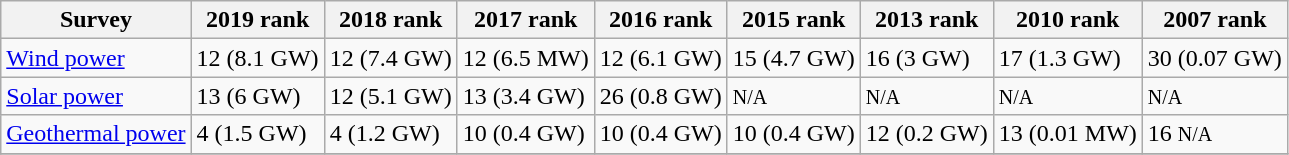<table class="wikitable">
<tr>
<th>Survey</th>
<th>2019 rank</th>
<th>2018 rank</th>
<th>2017 rank</th>
<th>2016 rank</th>
<th>2015 rank</th>
<th>2013 rank</th>
<th>2010 rank</th>
<th>2007 rank</th>
</tr>
<tr>
<td><a href='#'>Wind power</a></td>
<td> 12 (8.1 GW)</td>
<td> 12 (7.4 GW)</td>
<td> 12 (6.5 MW)</td>
<td> 12 (6.1 GW)</td>
<td> 15 (4.7 GW)</td>
<td> 16 (3 GW)</td>
<td> 17 (1.3 GW)</td>
<td> 30 (0.07 GW)</td>
</tr>
<tr>
<td><a href='#'>Solar power</a></td>
<td> 13 (6 GW)</td>
<td> 12 (5.1 GW)</td>
<td> 13 (3.4 GW)</td>
<td> 26 (0.8 GW)</td>
<td><small>N/A</small></td>
<td><small>N/A</small></td>
<td><small>N/A</small></td>
<td><small>N/A</small></td>
</tr>
<tr>
<td><a href='#'>Geothermal power</a></td>
<td> 4 (1.5 GW)</td>
<td> 4 (1.2 GW)</td>
<td> 10 (0.4 GW)</td>
<td> 10 (0.4 GW)</td>
<td> 10 (0.4 GW)</td>
<td> 12 (0.2 GW)</td>
<td> 13 (0.01 MW)</td>
<td> 16 <small>N/A</small></td>
</tr>
<tr>
</tr>
</table>
